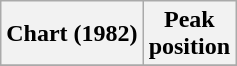<table class="wikitable sortable">
<tr>
<th align="left">Chart (1982)</th>
<th align="center">Peak<br>position</th>
</tr>
<tr>
</tr>
</table>
